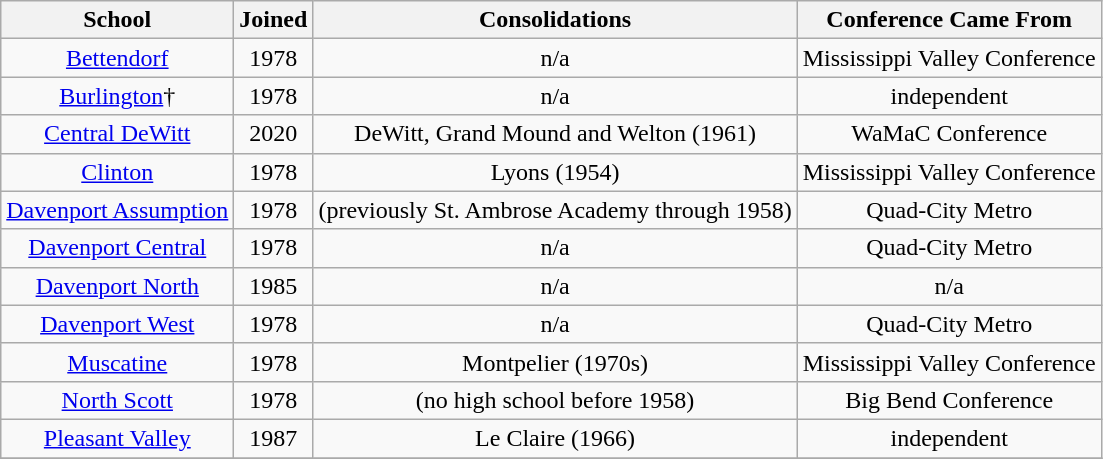<table class="wikitable" style="text-align:center;">
<tr>
<th>School</th>
<th>Joined</th>
<th>Consolidations</th>
<th>Conference Came From</th>
</tr>
<tr>
<td><a href='#'>Bettendorf</a></td>
<td>1978</td>
<td>n/a</td>
<td>Mississippi Valley Conference</td>
</tr>
<tr>
<td><a href='#'>Burlington</a>†</td>
<td>1978</td>
<td>n/a</td>
<td>independent</td>
</tr>
<tr>
<td><a href='#'>Central DeWitt</a></td>
<td>2020</td>
<td>DeWitt, Grand Mound and Welton (1961)</td>
<td>WaMaC Conference</td>
</tr>
<tr>
<td><a href='#'>Clinton</a></td>
<td>1978</td>
<td>Lyons (1954)</td>
<td>Mississippi Valley Conference</td>
</tr>
<tr>
<td><a href='#'>Davenport Assumption</a></td>
<td>1978</td>
<td>(previously St. Ambrose Academy through 1958)</td>
<td>Quad-City Metro</td>
</tr>
<tr>
<td><a href='#'>Davenport Central</a></td>
<td>1978</td>
<td>n/a</td>
<td>Quad-City Metro</td>
</tr>
<tr>
<td><a href='#'>Davenport North</a></td>
<td>1985</td>
<td>n/a</td>
<td>n/a</td>
</tr>
<tr>
<td><a href='#'>Davenport West</a></td>
<td>1978</td>
<td>n/a</td>
<td>Quad-City Metro</td>
</tr>
<tr>
<td><a href='#'>Muscatine</a></td>
<td>1978</td>
<td>Montpelier (1970s)</td>
<td>Mississippi Valley Conference</td>
</tr>
<tr>
<td><a href='#'>North Scott</a></td>
<td>1978</td>
<td>(no high school before 1958)</td>
<td>Big Bend Conference</td>
</tr>
<tr>
<td><a href='#'>Pleasant Valley</a></td>
<td>1987</td>
<td>Le Claire (1966)</td>
<td>independent</td>
</tr>
<tr>
</tr>
</table>
